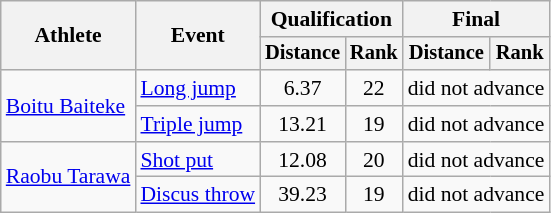<table class="wikitable" style="font-size:90%">
<tr>
<th rowspan=2>Athlete</th>
<th rowspan=2>Event</th>
<th colspan=2>Qualification</th>
<th colspan=2>Final</th>
</tr>
<tr style="font-size:95%">
<th>Distance</th>
<th>Rank</th>
<th>Distance</th>
<th>Rank</th>
</tr>
<tr align=center>
<td align=left rowspan=2><a href='#'>Boitu Baiteke</a></td>
<td align=left><a href='#'>Long jump</a></td>
<td>6.37</td>
<td>22</td>
<td colspan=2>did not advance</td>
</tr>
<tr align=center>
<td align=left><a href='#'>Triple jump</a></td>
<td>13.21</td>
<td>19</td>
<td colspan=2>did not advance</td>
</tr>
<tr align=center>
<td align=left rowspan=2><a href='#'>Raobu Tarawa</a></td>
<td align=left><a href='#'>Shot put</a></td>
<td>12.08</td>
<td>20</td>
<td colspan=2>did not advance</td>
</tr>
<tr align=center>
<td align=left><a href='#'>Discus throw</a></td>
<td>39.23</td>
<td>19</td>
<td colspan=2>did not advance</td>
</tr>
</table>
